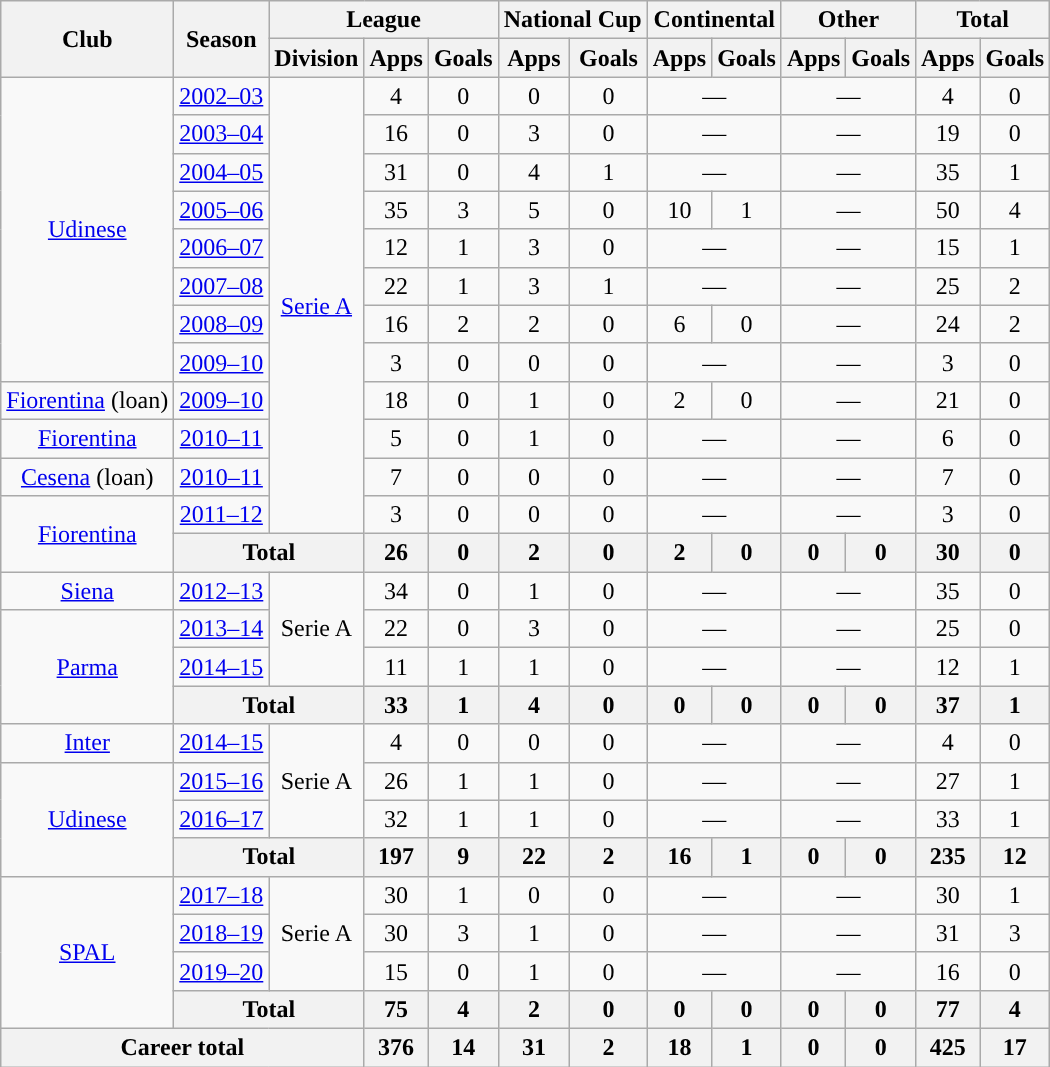<table class="wikitable" style="text-align: center">
<tr>
<th rowspan="2">Club</th>
<th rowspan="2">Season</th>
<th colspan="3">League</th>
<th colspan="2">National Cup</th>
<th colspan="2">Continental</th>
<th colspan="2">Other</th>
<th colspan="2">Total</th>
</tr>
<tr>
<th>Division</th>
<th>Apps</th>
<th>Goals</th>
<th>Apps</th>
<th>Goals</th>
<th>Apps</th>
<th>Goals</th>
<th>Apps</th>
<th>Goals</th>
<th>Apps</th>
<th>Goals</th>
</tr>
<tr>
<td rowspan="8"><a href='#'>Udinese</a></td>
<td><a href='#'>2002–03</a></td>
<td rowspan="12"><a href='#'>Serie A</a></td>
<td>4</td>
<td>0</td>
<td>0</td>
<td>0</td>
<td colspan="2“">—</td>
<td colspan="2“">—</td>
<td>4</td>
<td>0</td>
</tr>
<tr>
<td><a href='#'>2003–04</a></td>
<td>16</td>
<td>0</td>
<td>3</td>
<td>0</td>
<td colspan="2“">—</td>
<td colspan="2“">—</td>
<td>19</td>
<td>0</td>
</tr>
<tr>
<td><a href='#'>2004–05</a></td>
<td>31</td>
<td>0</td>
<td>4</td>
<td>1</td>
<td colspan="2“">—</td>
<td colspan="2“">—</td>
<td>35</td>
<td>1</td>
</tr>
<tr>
<td><a href='#'>2005–06</a></td>
<td>35</td>
<td>3</td>
<td>5</td>
<td>0</td>
<td>10</td>
<td>1</td>
<td colspan="2“">—</td>
<td>50</td>
<td>4</td>
</tr>
<tr>
<td><a href='#'>2006–07</a></td>
<td>12</td>
<td>1</td>
<td>3</td>
<td>0</td>
<td colspan="2“">—</td>
<td colspan="2“">—</td>
<td>15</td>
<td>1</td>
</tr>
<tr>
<td><a href='#'>2007–08</a></td>
<td>22</td>
<td>1</td>
<td>3</td>
<td>1</td>
<td colspan="2“">—</td>
<td colspan="2“">—</td>
<td>25</td>
<td>2</td>
</tr>
<tr>
<td><a href='#'>2008–09</a></td>
<td>16</td>
<td>2</td>
<td>2</td>
<td>0</td>
<td>6</td>
<td>0</td>
<td colspan="2“">—</td>
<td>24</td>
<td>2</td>
</tr>
<tr>
<td><a href='#'>2009–10</a></td>
<td>3</td>
<td>0</td>
<td>0</td>
<td>0</td>
<td colspan="2“">—</td>
<td colspan="2“">—</td>
<td>3</td>
<td>0</td>
</tr>
<tr>
<td><a href='#'>Fiorentina</a> (loan)</td>
<td><a href='#'>2009–10</a></td>
<td>18</td>
<td>0</td>
<td>1</td>
<td>0</td>
<td>2</td>
<td>0</td>
<td colspan="2“">—</td>
<td>21</td>
<td>0</td>
</tr>
<tr>
<td><a href='#'>Fiorentina</a></td>
<td><a href='#'>2010–11</a></td>
<td>5</td>
<td>0</td>
<td>1</td>
<td>0</td>
<td colspan="2“">—</td>
<td colspan="2“">—</td>
<td>6</td>
<td>0</td>
</tr>
<tr>
<td><a href='#'>Cesena</a> (loan)</td>
<td><a href='#'>2010–11</a></td>
<td>7</td>
<td>0</td>
<td>0</td>
<td>0</td>
<td colspan="2“">—</td>
<td colspan="2“">—</td>
<td>7</td>
<td>0</td>
</tr>
<tr>
<td rowspan="2"><a href='#'>Fiorentina</a></td>
<td><a href='#'>2011–12</a></td>
<td>3</td>
<td>0</td>
<td>0</td>
<td>0</td>
<td colspan="2“">—</td>
<td colspan="2“">—</td>
<td>3</td>
<td>0</td>
</tr>
<tr>
<th colspan="2">Total</th>
<th>26</th>
<th>0</th>
<th>2</th>
<th>0</th>
<th>2</th>
<th>0</th>
<th>0</th>
<th>0</th>
<th>30</th>
<th>0</th>
</tr>
<tr>
<td><a href='#'>Siena</a></td>
<td><a href='#'>2012–13</a></td>
<td rowspan="3">Serie A</td>
<td>34</td>
<td>0</td>
<td>1</td>
<td>0</td>
<td colspan="2“">—</td>
<td colspan="2“">—</td>
<td>35</td>
<td>0</td>
</tr>
<tr>
<td rowspan="3"><a href='#'>Parma</a></td>
<td><a href='#'>2013–14</a></td>
<td>22</td>
<td>0</td>
<td>3</td>
<td>0</td>
<td colspan="2“">—</td>
<td colspan="2“">—</td>
<td>25</td>
<td>0</td>
</tr>
<tr>
<td><a href='#'>2014–15</a></td>
<td>11</td>
<td>1</td>
<td>1</td>
<td>0</td>
<td colspan="2“">—</td>
<td colspan="2“">—</td>
<td>12</td>
<td>1</td>
</tr>
<tr>
<th colspan="2">Total</th>
<th>33</th>
<th>1</th>
<th>4</th>
<th>0</th>
<th>0</th>
<th>0</th>
<th>0</th>
<th>0</th>
<th>37</th>
<th>1</th>
</tr>
<tr>
<td><a href='#'>Inter</a></td>
<td><a href='#'>2014–15</a></td>
<td rowspan="3">Serie A</td>
<td>4</td>
<td>0</td>
<td>0</td>
<td>0</td>
<td colspan="2“">—</td>
<td colspan="2“">—</td>
<td>4</td>
<td>0</td>
</tr>
<tr>
<td rowspan="3"><a href='#'>Udinese</a></td>
<td><a href='#'>2015–16</a></td>
<td>26</td>
<td>1</td>
<td>1</td>
<td>0</td>
<td colspan="2“">—</td>
<td colspan="2“">—</td>
<td>27</td>
<td>1</td>
</tr>
<tr>
<td><a href='#'>2016–17</a></td>
<td>32</td>
<td>1</td>
<td>1</td>
<td>0</td>
<td colspan="2“">—</td>
<td colspan="2“">—</td>
<td>33</td>
<td>1</td>
</tr>
<tr>
<th colspan="2">Total</th>
<th>197</th>
<th>9</th>
<th>22</th>
<th>2</th>
<th>16</th>
<th>1</th>
<th>0</th>
<th>0</th>
<th>235</th>
<th>12</th>
</tr>
<tr>
<td rowspan="4"><a href='#'>SPAL</a></td>
<td><a href='#'>2017–18</a></td>
<td rowspan="3">Serie A</td>
<td>30</td>
<td>1</td>
<td>0</td>
<td>0</td>
<td colspan="2“">—</td>
<td colspan="2“">—</td>
<td>30</td>
<td>1</td>
</tr>
<tr>
<td><a href='#'>2018–19</a></td>
<td>30</td>
<td>3</td>
<td>1</td>
<td>0</td>
<td colspan="2“">—</td>
<td colspan="2“">—</td>
<td>31</td>
<td>3</td>
</tr>
<tr>
<td><a href='#'>2019–20</a></td>
<td>15</td>
<td>0</td>
<td>1</td>
<td>0</td>
<td colspan="2“">—</td>
<td colspan="2“">—</td>
<td>16</td>
<td>0</td>
</tr>
<tr>
<th colspan="2">Total</th>
<th>75</th>
<th>4</th>
<th>2</th>
<th>0</th>
<th>0</th>
<th>0</th>
<th>0</th>
<th>0</th>
<th>77</th>
<th>4</th>
</tr>
<tr>
<th colspan="3">Career total</th>
<th>376</th>
<th>14</th>
<th>31</th>
<th>2</th>
<th>18</th>
<th>1</th>
<th>0</th>
<th>0</th>
<th>425</th>
<th>17</th>
</tr>
</table>
